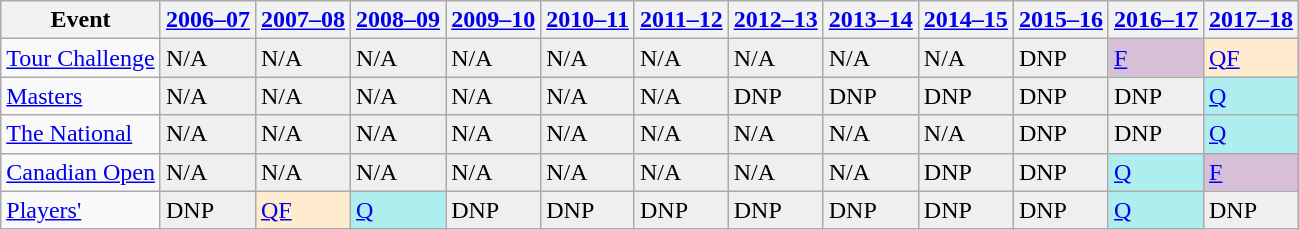<table class="wikitable">
<tr>
<th>Event</th>
<th><a href='#'>2006–07</a></th>
<th><a href='#'>2007–08</a></th>
<th><a href='#'>2008–09</a></th>
<th><a href='#'>2009–10</a></th>
<th><a href='#'>2010–11</a></th>
<th><a href='#'>2011–12</a></th>
<th><a href='#'>2012–13</a></th>
<th><a href='#'>2013–14</a></th>
<th><a href='#'>2014–15</a></th>
<th><a href='#'>2015–16</a></th>
<th><a href='#'>2016–17</a></th>
<th><a href='#'>2017–18</a></th>
</tr>
<tr>
<td><a href='#'>Tour Challenge</a></td>
<td style="background:#EFEFEF;">N/A</td>
<td style="background:#EFEFEF;">N/A</td>
<td style="background:#EFEFEF;">N/A</td>
<td style="background:#EFEFEF;">N/A</td>
<td style="background:#EFEFEF;">N/A</td>
<td style="background:#EFEFEF;">N/A</td>
<td style="background:#EFEFEF;">N/A</td>
<td style="background:#EFEFEF;">N/A</td>
<td style="background:#EFEFEF;">N/A</td>
<td style="background:#EFEFEF;">DNP</td>
<td style="background:#D8BFD8;"><a href='#'>F</a></td>
<td style="background:#ffebcd;"><a href='#'>QF</a></td>
</tr>
<tr>
<td><a href='#'>Masters</a></td>
<td style="background:#EFEFEF;">N/A</td>
<td style="background:#EFEFEF;">N/A</td>
<td style="background:#EFEFEF;">N/A</td>
<td style="background:#EFEFEF;">N/A</td>
<td style="background:#EFEFEF;">N/A</td>
<td style="background:#EFEFEF;">N/A</td>
<td style="background:#EFEFEF;">DNP</td>
<td style="background:#EFEFEF;">DNP</td>
<td style="background:#EFEFEF;">DNP</td>
<td style="background:#EFEFEF;">DNP</td>
<td style="background:#EFEFEF;">DNP</td>
<td style="background:#afeeee;"><a href='#'>Q</a></td>
</tr>
<tr>
<td><a href='#'>The National</a></td>
<td style="background:#EFEFEF;">N/A</td>
<td style="background:#EFEFEF;">N/A</td>
<td style="background:#EFEFEF;">N/A</td>
<td style="background:#EFEFEF;">N/A</td>
<td style="background:#EFEFEF;">N/A</td>
<td style="background:#EFEFEF;">N/A</td>
<td style="background:#EFEFEF;">N/A</td>
<td style="background:#EFEFEF;">N/A</td>
<td style="background:#EFEFEF;">N/A</td>
<td style="background:#EFEFEF;">DNP</td>
<td style="background:#EFEFEF;">DNP</td>
<td style="background:#afeeee;"><a href='#'>Q</a></td>
</tr>
<tr>
<td><a href='#'>Canadian Open</a></td>
<td style="background:#EFEFEF;">N/A</td>
<td style="background:#EFEFEF;">N/A</td>
<td style="background:#EFEFEF;">N/A</td>
<td style="background:#EFEFEF;">N/A</td>
<td style="background:#EFEFEF;">N/A</td>
<td style="background:#EFEFEF;">N/A</td>
<td style="background:#EFEFEF;">N/A</td>
<td style="background:#EFEFEF;">N/A</td>
<td style="background:#EFEFEF;">DNP</td>
<td style="background:#EFEFEF;">DNP</td>
<td style="background:#afeeee;"><a href='#'>Q</a></td>
<td style="background:#D8BFD8;"><a href='#'>F</a></td>
</tr>
<tr>
<td><a href='#'>Players'</a></td>
<td style="background:#EFEFEF;">DNP</td>
<td style="background:#ffebcd;"><a href='#'>QF</a></td>
<td style="background:#afeeee;"><a href='#'>Q</a></td>
<td style="background:#EFEFEF;">DNP</td>
<td style="background:#EFEFEF;">DNP</td>
<td style="background:#EFEFEF;">DNP</td>
<td style="background:#EFEFEF;">DNP</td>
<td style="background:#EFEFEF;">DNP</td>
<td style="background:#EFEFEF;">DNP</td>
<td style="background:#EFEFEF;">DNP</td>
<td style="background:#afeeee;"><a href='#'>Q</a></td>
<td style="background:#EFEFEF;">DNP</td>
</tr>
</table>
